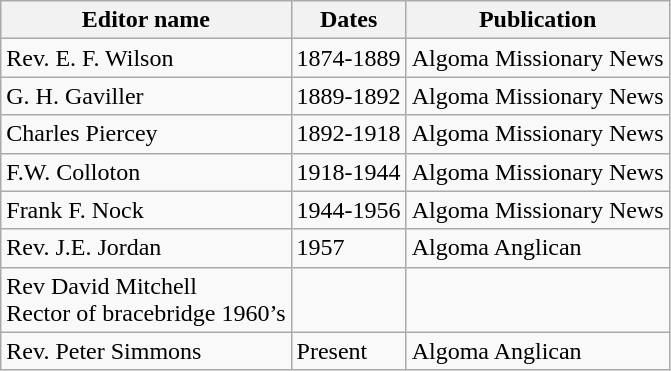<table class="wikitable">
<tr>
<th>Editor name</th>
<th>Dates</th>
<th>Publication</th>
</tr>
<tr>
<td>Rev. E. F. Wilson</td>
<td>1874-1889</td>
<td>Algoma Missionary News</td>
</tr>
<tr>
<td>G. H. Gaviller</td>
<td>1889-1892</td>
<td>Algoma Missionary News</td>
</tr>
<tr>
<td>Charles Piercey</td>
<td>1892-1918</td>
<td>Algoma Missionary News</td>
</tr>
<tr>
<td>F.W. Colloton</td>
<td>1918-1944</td>
<td>Algoma Missionary News</td>
</tr>
<tr>
<td>Frank F. Nock</td>
<td>1944-1956</td>
<td>Algoma Missionary News</td>
</tr>
<tr>
<td>Rev. J.E. Jordan</td>
<td>1957</td>
<td>Algoma Anglican</td>
</tr>
<tr>
<td>Rev David Mitchell<br>Rector of bracebridge 1960’s</td>
<td></td>
<td></td>
</tr>
<tr>
<td>Rev. Peter Simmons</td>
<td>Present</td>
<td>Algoma Anglican</td>
</tr>
</table>
